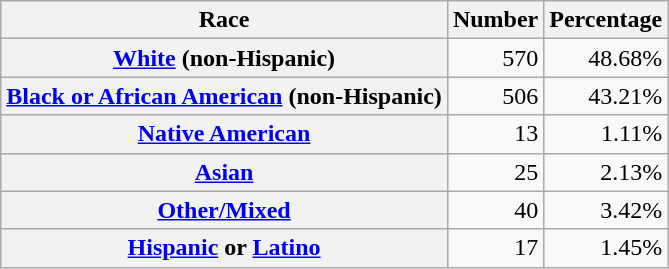<table class="wikitable" style="text-align:right">
<tr>
<th scope="col">Race</th>
<th scope="col">Number</th>
<th scope="col">Percentage</th>
</tr>
<tr>
<th scope="row"><a href='#'>White</a> (non-Hispanic)</th>
<td>570</td>
<td>48.68%</td>
</tr>
<tr>
<th scope="row"><a href='#'>Black or African American</a> (non-Hispanic)</th>
<td>506</td>
<td>43.21%</td>
</tr>
<tr>
<th scope="row"><a href='#'>Native American</a></th>
<td>13</td>
<td>1.11%</td>
</tr>
<tr>
<th scope="row"><a href='#'>Asian</a></th>
<td>25</td>
<td>2.13%</td>
</tr>
<tr>
<th scope="row"><a href='#'>Other/Mixed</a></th>
<td>40</td>
<td>3.42%</td>
</tr>
<tr>
<th scope="row"><a href='#'>Hispanic</a> or <a href='#'>Latino</a></th>
<td>17</td>
<td>1.45%</td>
</tr>
</table>
